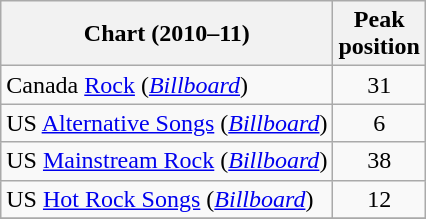<table class="wikitable">
<tr>
<th>Chart (2010–11)</th>
<th>Peak<br>position</th>
</tr>
<tr>
<td>Canada <a href='#'>Rock</a> (<em><a href='#'>Billboard</a></em>)</td>
<td align="center">31</td>
</tr>
<tr>
<td>US <a href='#'>Alternative Songs</a> (<em><a href='#'>Billboard</a></em>)</td>
<td align="center">6</td>
</tr>
<tr>
<td>US <a href='#'>Mainstream Rock</a> (<em><a href='#'>Billboard</a></em>)</td>
<td align="center">38</td>
</tr>
<tr>
<td>US <a href='#'>Hot Rock Songs</a> (<em><a href='#'>Billboard</a></em>)</td>
<td align="center">12</td>
</tr>
<tr>
</tr>
</table>
